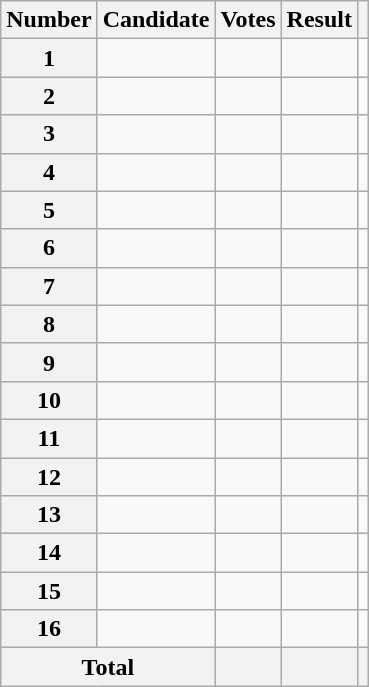<table class="wikitable sortable">
<tr>
<th scope="col">Number</th>
<th scope="col">Candidate</th>
<th scope="col">Votes</th>
<th scope="col">Result</th>
<th scope="col" class="unsortable"></th>
</tr>
<tr>
<th scope="row">1</th>
<td></td>
<td style="text-align:right"></td>
<td></td>
<td></td>
</tr>
<tr>
<th scope="row">2</th>
<td></td>
<td style="text-align:right"></td>
<td></td>
<td></td>
</tr>
<tr>
<th scope="row">3</th>
<td></td>
<td style="text-align:right"></td>
<td></td>
<td></td>
</tr>
<tr>
<th scope="row">4</th>
<td></td>
<td style="text-align:right"></td>
<td></td>
<td></td>
</tr>
<tr>
<th scope="row">5</th>
<td></td>
<td style="text-align:right"></td>
<td></td>
<td></td>
</tr>
<tr>
<th scope="row">6</th>
<td></td>
<td style="text-align:right"></td>
<td></td>
<td></td>
</tr>
<tr>
<th scope="row">7</th>
<td></td>
<td style="text-align:right"></td>
<td></td>
<td></td>
</tr>
<tr>
<th scope="row">8</th>
<td></td>
<td style="text-align:right"></td>
<td></td>
<td></td>
</tr>
<tr>
<th scope="row">9</th>
<td></td>
<td style="text-align:right"></td>
<td></td>
<td></td>
</tr>
<tr>
<th scope="row">10</th>
<td></td>
<td style="text-align:right"></td>
<td></td>
<td></td>
</tr>
<tr>
<th scope="row">11</th>
<td></td>
<td style="text-align:right"></td>
<td></td>
<td></td>
</tr>
<tr>
<th scope="row">12</th>
<td></td>
<td style="text-align:right"></td>
<td></td>
<td></td>
</tr>
<tr>
<th scope="row">13</th>
<td></td>
<td style="text-align:right"></td>
<td></td>
<td></td>
</tr>
<tr>
<th scope="row">14</th>
<td></td>
<td style="text-align:right"></td>
<td></td>
<td></td>
</tr>
<tr>
<th scope="row">15</th>
<td></td>
<td style="text-align:right"></td>
<td></td>
<td></td>
</tr>
<tr>
<th scope="row">16</th>
<td></td>
<td style="text-align:right"></td>
<td></td>
<td></td>
</tr>
<tr class="sortbottom">
<th scope="row" colspan="2">Total</th>
<th style="text-align:right"></th>
<th></th>
<th></th>
</tr>
</table>
